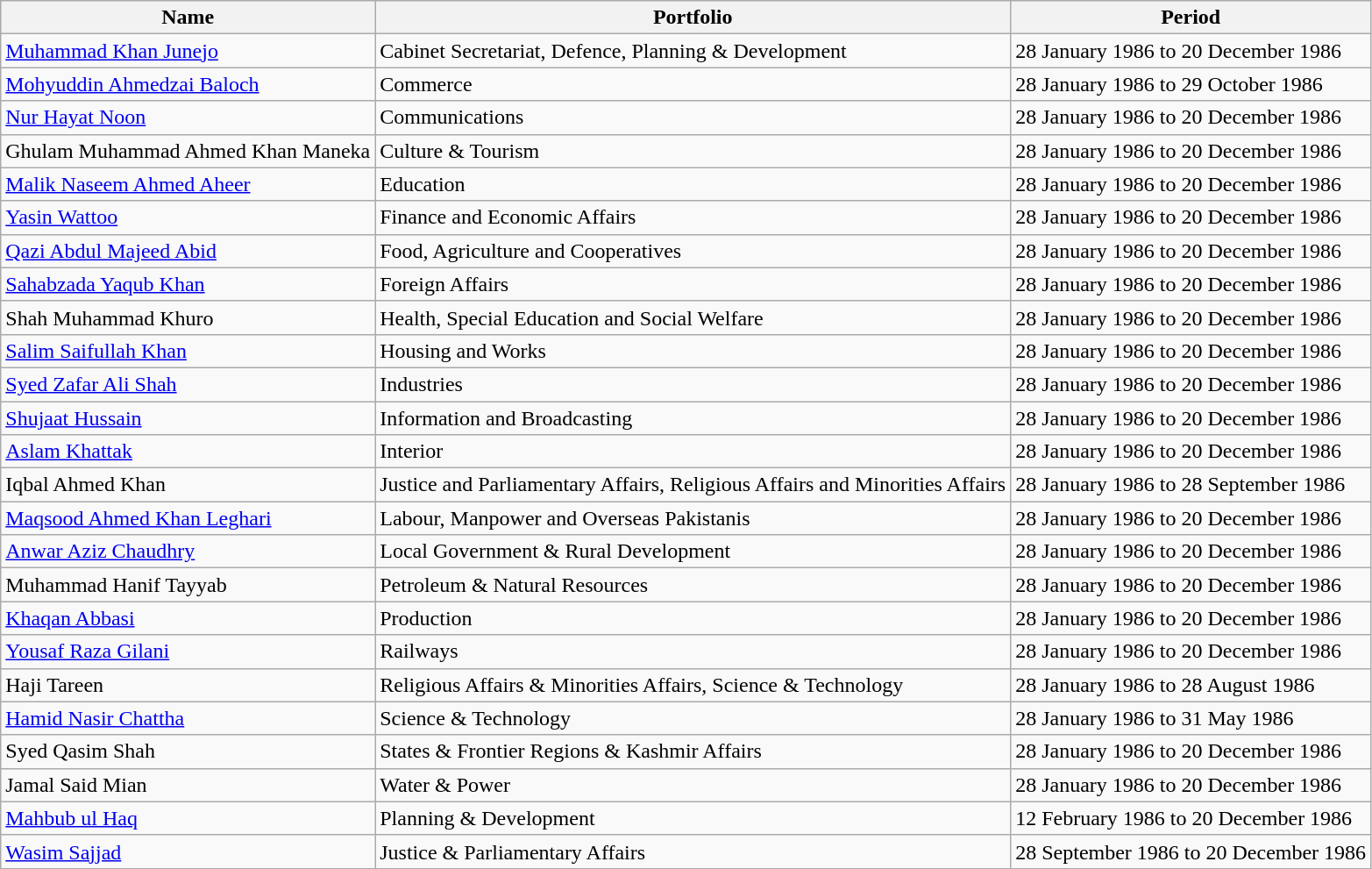<table class="wikitable sortable">
<tr>
<th>Name</th>
<th>Portfolio</th>
<th>Period</th>
</tr>
<tr>
<td><a href='#'>Muhammad Khan Junejo</a></td>
<td>Cabinet Secretariat, Defence, Planning & Development</td>
<td>28 January 1986 to 20 December 1986</td>
</tr>
<tr>
<td><a href='#'>Mohyuddin Ahmedzai Baloch</a></td>
<td>Commerce</td>
<td>28 January 1986 to 29 October 1986</td>
</tr>
<tr>
<td><a href='#'>Nur Hayat Noon</a></td>
<td>Communications</td>
<td>28 January 1986 to 20 December 1986</td>
</tr>
<tr>
<td>Ghulam Muhammad Ahmed Khan Maneka</td>
<td>Culture & Tourism</td>
<td>28 January 1986 to 20 December 1986</td>
</tr>
<tr>
<td><a href='#'>Malik Naseem Ahmed Aheer</a></td>
<td>Education</td>
<td>28 January 1986 to 20 December 1986</td>
</tr>
<tr>
<td><a href='#'>Yasin Wattoo</a></td>
<td>Finance and Economic Affairs</td>
<td>28 January 1986 to 20 December 1986</td>
</tr>
<tr>
<td><a href='#'>Qazi Abdul Majeed Abid</a></td>
<td>Food, Agriculture and Cooperatives</td>
<td>28 January 1986 to 20 December 1986</td>
</tr>
<tr>
<td><a href='#'>Sahabzada Yaqub Khan</a></td>
<td>Foreign Affairs</td>
<td>28 January 1986 to 20 December 1986</td>
</tr>
<tr>
<td>Shah Muhammad Khuro</td>
<td>Health, Special Education and Social Welfare</td>
<td>28 January 1986 to 20 December 1986</td>
</tr>
<tr>
<td><a href='#'>Salim Saifullah Khan</a></td>
<td>Housing and Works</td>
<td>28 January 1986 to 20 December 1986</td>
</tr>
<tr>
<td><a href='#'>Syed Zafar Ali Shah</a></td>
<td>Industries</td>
<td>28 January 1986 to 20 December 1986</td>
</tr>
<tr>
<td><a href='#'>Shujaat Hussain</a></td>
<td>Information and Broadcasting</td>
<td>28 January 1986 to 20 December 1986</td>
</tr>
<tr>
<td><a href='#'>Aslam Khattak</a></td>
<td>Interior</td>
<td>28 January 1986 to 20 December 1986</td>
</tr>
<tr>
<td>Iqbal Ahmed Khan</td>
<td>Justice and Parliamentary Affairs, Religious Affairs and Minorities Affairs</td>
<td>28 January 1986 to 28 September 1986</td>
</tr>
<tr>
<td><a href='#'>Maqsood Ahmed Khan Leghari</a></td>
<td>Labour, Manpower and Overseas Pakistanis</td>
<td>28 January 1986 to 20 December 1986</td>
</tr>
<tr>
<td><a href='#'>Anwar Aziz Chaudhry</a></td>
<td>Local Government & Rural Development</td>
<td>28 January 1986 to 20 December 1986</td>
</tr>
<tr>
<td>Muhammad Hanif Tayyab</td>
<td>Petroleum & Natural Resources</td>
<td>28 January 1986 to 20 December 1986</td>
</tr>
<tr>
<td><a href='#'>Khaqan Abbasi</a></td>
<td>Production</td>
<td>28 January 1986 to 20 December 1986</td>
</tr>
<tr>
<td><a href='#'>Yousaf Raza Gilani</a></td>
<td>Railways</td>
<td>28 January 1986 to 20 December 1986</td>
</tr>
<tr>
<td>Haji Tareen</td>
<td>Religious Affairs & Minorities Affairs, Science & Technology</td>
<td>28 January 1986 to 28 August 1986</td>
</tr>
<tr>
<td><a href='#'>Hamid Nasir Chattha</a></td>
<td>Science & Technology</td>
<td>28 January 1986 to 31 May 1986</td>
</tr>
<tr>
<td>Syed Qasim Shah</td>
<td>States & Frontier Regions & Kashmir Affairs</td>
<td>28 January 1986 to 20 December 1986</td>
</tr>
<tr>
<td>Jamal Said Mian</td>
<td>Water & Power</td>
<td>28 January 1986 to 20 December 1986</td>
</tr>
<tr>
<td><a href='#'>Mahbub ul Haq</a></td>
<td>Planning & Development</td>
<td>12 February 1986 to 20 December 1986</td>
</tr>
<tr>
<td><a href='#'>Wasim Sajjad</a></td>
<td>Justice & Parliamentary Affairs</td>
<td>28 September 1986 to 20 December 1986</td>
</tr>
</table>
